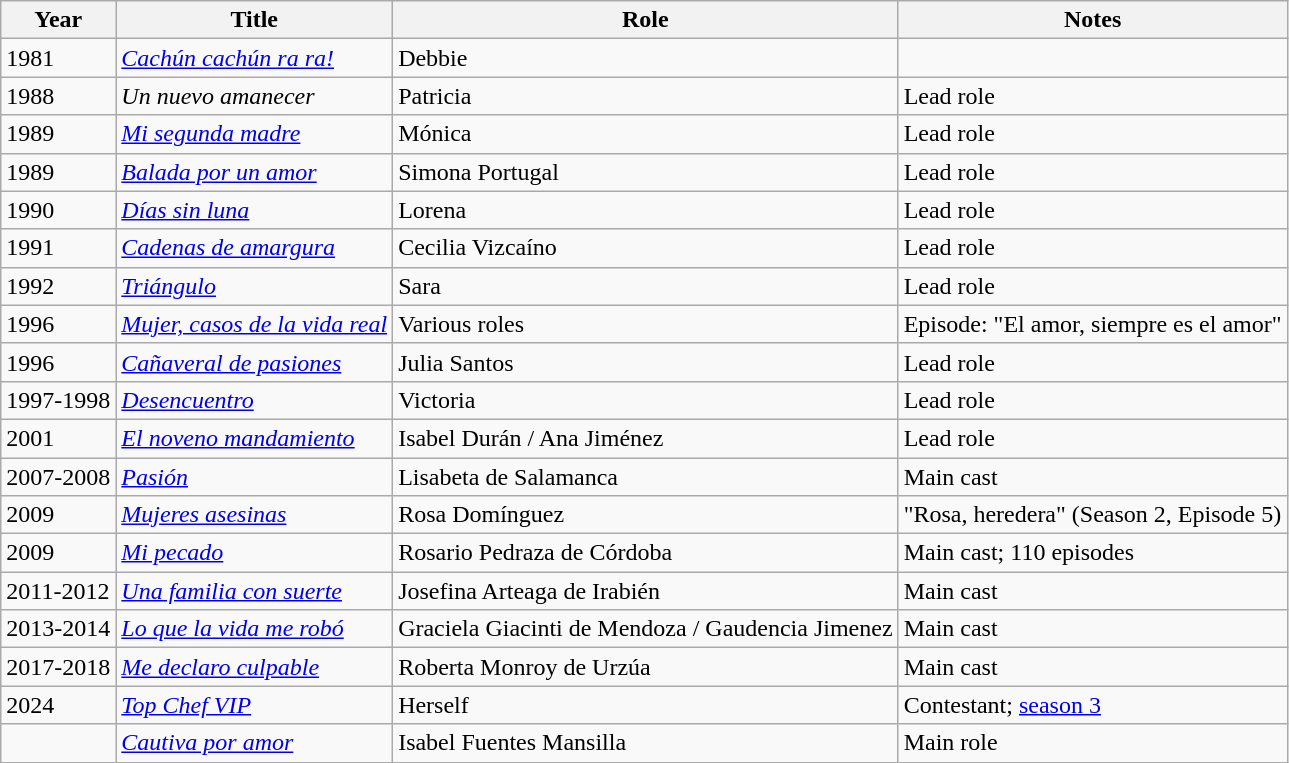<table class="wikitable sortable plainrowheaders">
<tr>
<th scope="col">Year</th>
<th scope="col">Title</th>
<th scope="col">Role</th>
<th scope="col" class="unsortable">Notes</th>
</tr>
<tr>
<td>1981</td>
<td><em><a href='#'>Cachún cachún ra ra!</a></em></td>
<td>Debbie</td>
<td></td>
</tr>
<tr>
<td>1988</td>
<td><em>Un nuevo amanecer</em></td>
<td>Patricia</td>
<td>Lead role</td>
</tr>
<tr>
<td>1989</td>
<td><em><a href='#'>Mi segunda madre</a></em></td>
<td>Mónica</td>
<td>Lead role</td>
</tr>
<tr>
<td>1989</td>
<td><em><a href='#'>Balada por un amor</a></em></td>
<td>Simona Portugal</td>
<td>Lead role</td>
</tr>
<tr>
<td>1990</td>
<td><em><a href='#'>Días sin luna</a></em></td>
<td>Lorena</td>
<td>Lead role</td>
</tr>
<tr>
<td>1991</td>
<td><em><a href='#'>Cadenas de amargura</a></em></td>
<td>Cecilia Vizcaíno</td>
<td>Lead role</td>
</tr>
<tr>
<td>1992</td>
<td><em><a href='#'>Triángulo</a></em></td>
<td>Sara</td>
<td>Lead role</td>
</tr>
<tr>
<td>1996</td>
<td><em><a href='#'>Mujer, casos de la vida real</a></em></td>
<td>Various roles</td>
<td>Episode: "El amor, siempre es el amor"</td>
</tr>
<tr>
<td>1996</td>
<td><em><a href='#'>Cañaveral de pasiones</a></em></td>
<td>Julia Santos</td>
<td>Lead role</td>
</tr>
<tr>
<td>1997-1998</td>
<td><em><a href='#'>Desencuentro</a></em></td>
<td>Victoria</td>
<td>Lead role</td>
</tr>
<tr>
<td>2001</td>
<td><em><a href='#'>El noveno mandamiento</a></em></td>
<td>Isabel Durán / Ana Jiménez</td>
<td>Lead role</td>
</tr>
<tr>
<td>2007-2008</td>
<td><em><a href='#'>Pasión</a></em></td>
<td>Lisabeta de Salamanca</td>
<td>Main cast</td>
</tr>
<tr>
<td>2009</td>
<td><em><a href='#'>Mujeres asesinas</a></em></td>
<td>Rosa Domínguez</td>
<td>"Rosa, heredera" (Season 2, Episode 5)</td>
</tr>
<tr>
<td>2009</td>
<td><em><a href='#'>Mi pecado</a></em></td>
<td>Rosario Pedraza de Córdoba</td>
<td>Main cast; 110 episodes</td>
</tr>
<tr>
<td>2011-2012</td>
<td><em><a href='#'>Una familia con suerte</a></em></td>
<td>Josefina Arteaga de Irabién</td>
<td>Main cast</td>
</tr>
<tr>
<td>2013-2014</td>
<td><em><a href='#'>Lo que la vida me robó</a></em></td>
<td>Graciela Giacinti de Mendoza / Gaudencia Jimenez</td>
<td>Main cast</td>
</tr>
<tr>
<td>2017-2018</td>
<td><em><a href='#'>Me declaro culpable</a></em></td>
<td>Roberta Monroy de Urzúa</td>
<td>Main cast</td>
</tr>
<tr>
<td>2024</td>
<td><em><a href='#'>Top Chef VIP</a></em></td>
<td>Herself</td>
<td>Contestant; <a href='#'>season 3</a></td>
</tr>
<tr>
<td></td>
<td><em><a href='#'>Cautiva por amor</a></em></td>
<td>Isabel Fuentes Mansilla</td>
<td>Main role</td>
</tr>
</table>
